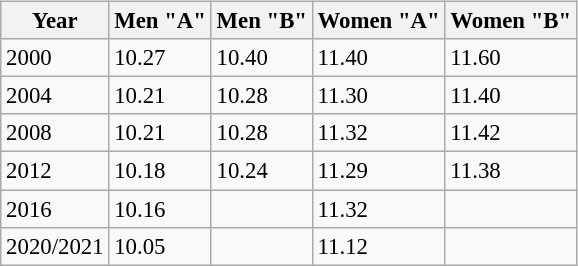<table class=wikitable style="font-size:95%" align=right>
<tr>
<th>Year</th>
<th>Men "A"</th>
<th>Men "B"</th>
<th>Women "A"</th>
<th>Women "B"</th>
</tr>
<tr>
<td>2000</td>
<td>10.27</td>
<td>10.40</td>
<td>11.40</td>
<td>11.60</td>
</tr>
<tr>
<td>2004</td>
<td>10.21</td>
<td>10.28</td>
<td>11.30</td>
<td>11.40</td>
</tr>
<tr>
<td>2008</td>
<td>10.21</td>
<td>10.28</td>
<td>11.32</td>
<td>11.42</td>
</tr>
<tr>
<td>2012</td>
<td>10.18</td>
<td>10.24</td>
<td>11.29</td>
<td>11.38</td>
</tr>
<tr>
<td>2016</td>
<td>10.16</td>
<td></td>
<td>11.32</td>
<td></td>
</tr>
<tr>
<td>2020/2021</td>
<td>10.05</td>
<td></td>
<td>11.12</td>
<td></td>
</tr>
</table>
